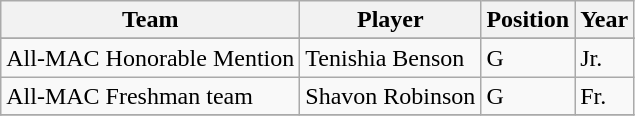<table class="wikitable" border="1">
<tr align=center>
<th style= >Team</th>
<th style= >Player</th>
<th style= >Position</th>
<th style= >Year</th>
</tr>
<tr align="center">
</tr>
<tr>
<td>All-MAC Honorable Mention</td>
<td>Tenishia Benson</td>
<td>G</td>
<td>Jr.</td>
</tr>
<tr>
<td>All-MAC Freshman team</td>
<td>Shavon Robinson</td>
<td>G</td>
<td>Fr.</td>
</tr>
<tr>
</tr>
</table>
